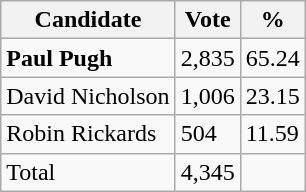<table class="wikitable">
<tr>
<th bgcolor="#DDDDFF">Candidate</th>
<th bgcolor="#DDDDFF">Vote</th>
<th bgcolor="#DDDDFF">%</th>
</tr>
<tr>
<td><strong>Paul Pugh</strong></td>
<td>2,835</td>
<td>65.24</td>
</tr>
<tr>
<td>David Nicholson</td>
<td>1,006</td>
<td>23.15</td>
</tr>
<tr>
<td>Robin Rickards</td>
<td>504</td>
<td>11.59</td>
</tr>
<tr>
<td>Total</td>
<td>4,345</td>
<td></td>
</tr>
</table>
